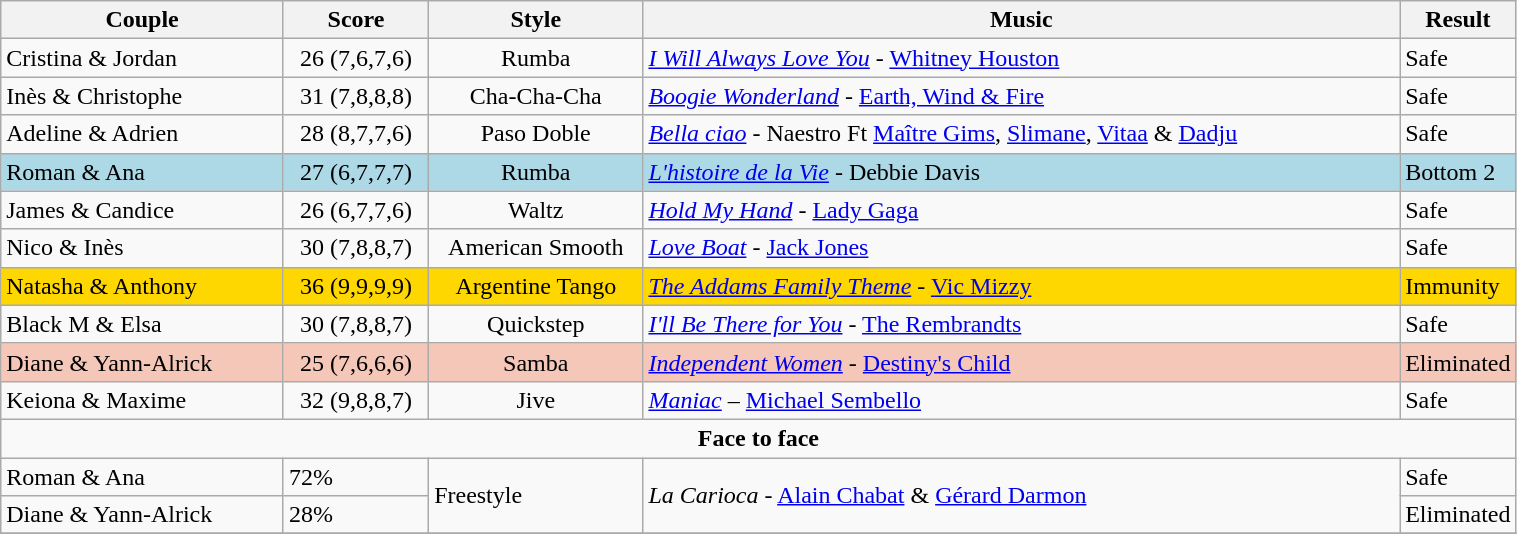<table class="wikitable" style="width:80%;">
<tr>
<th style="width:20%;">Couple</th>
<th style="width:10%;">Score</th>
<th style="width:15%;">Style</th>
<th style="width:60%;">Music</th>
<th style="width:60%;">Result</th>
</tr>
<tr>
<td>Cristina & Jordan</td>
<td style="text-align:center;">26 (7,6,7,6)</td>
<td style="text-align:center;">Rumba</td>
<td><em><a href='#'>I Will Always Love You</a></em> - <a href='#'>Whitney Houston</a></td>
<td>Safe</td>
</tr>
<tr>
<td>Inès & Christophe</td>
<td style="text-align:center;">31 (7,8,8,8)</td>
<td style="text-align:center;">Cha-Cha-Cha</td>
<td><em><a href='#'>Boogie Wonderland</a></em> - <a href='#'>Earth, Wind & Fire</a></td>
<td>Safe</td>
</tr>
<tr>
<td>Adeline & Adrien</td>
<td style="text-align:center;">28 (8,7,7,6)</td>
<td style="text-align:center;">Paso Doble</td>
<td><em><a href='#'>Bella ciao</a></em> - Naestro Ft <a href='#'>Maître Gims</a>, <a href='#'>Slimane</a>, <a href='#'>Vitaa</a> & <a href='#'>Dadju</a></td>
<td>Safe</td>
</tr>
<tr style="background:lightblue;">
<td>Roman & Ana</td>
<td style="text-align:center;">27 (6,7,7,7)</td>
<td style="text-align:center;">Rumba</td>
<td><em><a href='#'>L'histoire de la Vie</a></em> - Debbie Davis</td>
<td>Bottom 2</td>
</tr>
<tr>
<td>James & Candice</td>
<td style="text-align:center;">26 (6,7,7,6)</td>
<td style="text-align:center;">Waltz</td>
<td><em><a href='#'>Hold My Hand</a></em> - <a href='#'>Lady Gaga</a></td>
<td>Safe</td>
</tr>
<tr>
<td>Nico & Inès</td>
<td style="text-align:center;">30 (7,8,8,7)</td>
<td style="text-align:center;">American Smooth</td>
<td><em><a href='#'>Love Boat</a></em> - <a href='#'>Jack Jones</a></td>
<td>Safe</td>
</tr>
<tr style="background:gold;">
<td>Natasha & Anthony</td>
<td style="text-align:center;">36 (9,9,9,9)</td>
<td style="text-align:center;">Argentine Tango</td>
<td><em><a href='#'>The Addams Family Theme</a></em> - <a href='#'>Vic Mizzy</a></td>
<td>Immunity</td>
</tr>
<tr>
<td>Black M & Elsa</td>
<td style="text-align:center;">30 (7,8,8,7)</td>
<td style="text-align:center;">Quickstep</td>
<td><em><a href='#'>I'll Be There for You</a></em> - <a href='#'>The Rembrandts</a></td>
<td>Safe</td>
</tr>
<tr style="background:#f4c7b8;">
<td>Diane & Yann-Alrick</td>
<td style="text-align:center;">25 (7,6,6,6)</td>
<td style="text-align:center;">Samba</td>
<td><em><a href='#'>Independent Women</a></em> - <a href='#'>Destiny's Child</a></td>
<td>Eliminated</td>
</tr>
<tr>
<td>Keiona & Maxime</td>
<td style="text-align:center;">32 (9,8,8,7)</td>
<td style="text-align:center;">Jive</td>
<td><em><a href='#'>Maniac</a></em> – <a href='#'>Michael Sembello</a></td>
<td>Safe</td>
</tr>
<tr>
<td colspan=5 style="text-align:center;"><strong>Face to face</strong></td>
</tr>
<tr>
<td>Roman & Ana</td>
<td>72%</td>
<td rowspan=2>Freestyle</td>
<td rowspan=2><em>La Carioca</em> - <a href='#'>Alain Chabat</a> & <a href='#'>Gérard Darmon</a></td>
<td>Safe</td>
</tr>
<tr>
<td>Diane & Yann-Alrick</td>
<td>28%</td>
<td>Eliminated</td>
</tr>
<tr>
</tr>
</table>
